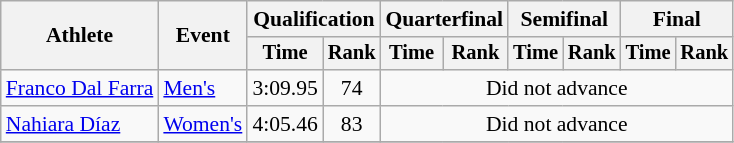<table class=wikitable style=font-size:90%;text-align:center>
<tr>
<th rowspan=2>Athlete</th>
<th rowspan=2>Event</th>
<th colspan=2>Qualification</th>
<th colspan=2>Quarterfinal</th>
<th colspan=2>Semifinal</th>
<th colspan=2>Final</th>
</tr>
<tr style=font-size:95%>
<th>Time</th>
<th>Rank</th>
<th>Time</th>
<th>Rank</th>
<th>Time</th>
<th>Rank</th>
<th>Time</th>
<th>Rank</th>
</tr>
<tr>
<td align=left><a href='#'>Franco Dal Farra</a></td>
<td align=left><a href='#'>Men's</a></td>
<td>3:09.95</td>
<td>74</td>
<td colspan=6>Did not advance</td>
</tr>
<tr>
<td align=left><a href='#'>Nahiara Díaz</a></td>
<td align=left><a href='#'>Women's</a></td>
<td>4:05.46</td>
<td>83</td>
<td colspan=6>Did not advance</td>
</tr>
<tr>
</tr>
</table>
